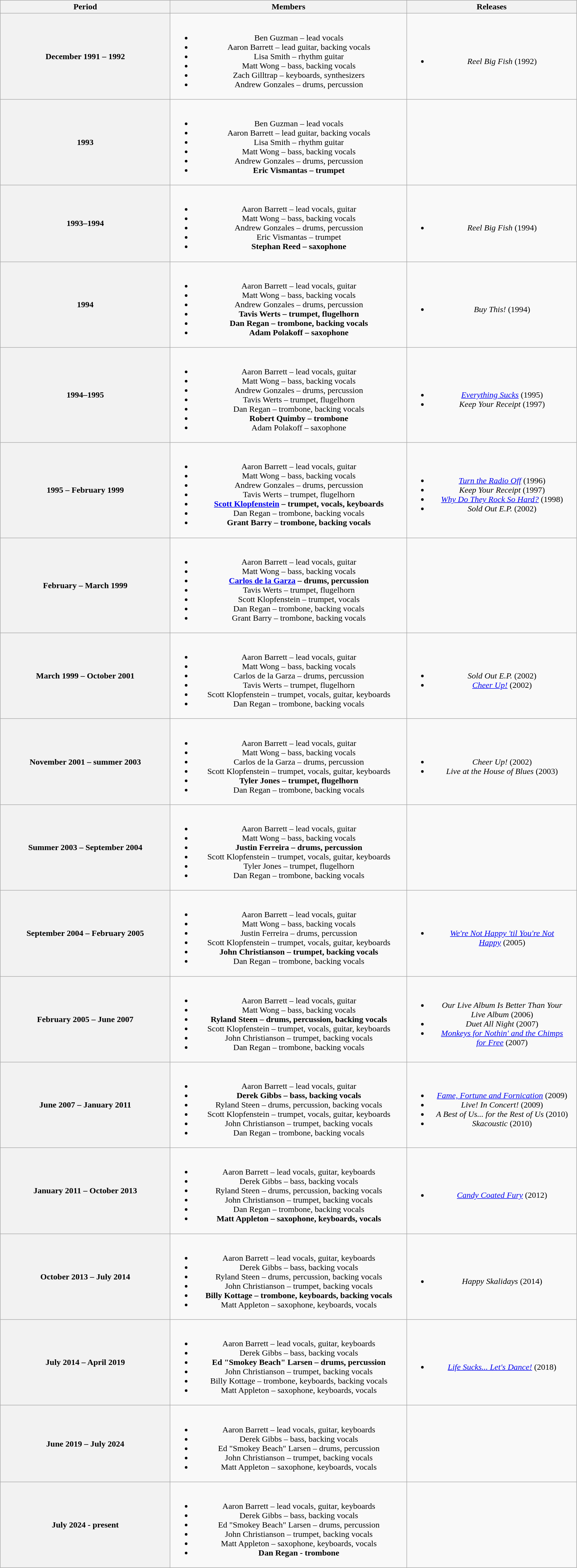<table class="wikitable plainrowheaders" style="text-align:center;">
<tr>
<th scope="col" style="width:20em;">Period</th>
<th scope="col" style="width:28em;">Members</th>
<th scope="col" style="width:20em;">Releases</th>
</tr>
<tr>
<th scope="col">December 1991 – 1992</th>
<td><br><ul><li>Ben Guzman – lead vocals</li><li>Aaron Barrett – lead guitar, backing vocals</li><li>Lisa Smith – rhythm guitar</li><li>Matt Wong – bass, backing vocals</li><li>Zach Gilltrap – keyboards, synthesizers</li><li>Andrew Gonzales – drums, percussion</li></ul></td>
<td><br><ul><li><em>Reel Big Fish</em> (1992)</li></ul></td>
</tr>
<tr>
<th scope="col">1993</th>
<td><br><ul><li>Ben Guzman – lead vocals</li><li>Aaron Barrett – lead guitar, backing vocals</li><li>Lisa Smith – rhythm guitar</li><li>Matt Wong – bass, backing vocals</li><li>Andrew Gonzales – drums, percussion</li><li><strong>Eric Vismantas – trumpet</strong></li></ul></td>
<td></td>
</tr>
<tr>
<th scope="col">1993–1994</th>
<td><br><ul><li>Aaron Barrett – lead vocals, guitar</li><li>Matt Wong – bass, backing vocals</li><li>Andrew Gonzales – drums, percussion</li><li>Eric Vismantas – trumpet</li><li><strong>Stephan Reed – saxophone</strong></li></ul></td>
<td><br><ul><li><em>Reel Big Fish</em> (1994)</li></ul></td>
</tr>
<tr>
<th scope="col">1994</th>
<td><br><ul><li>Aaron Barrett – lead vocals, guitar</li><li>Matt Wong – bass, backing vocals</li><li>Andrew Gonzales – drums, percussion</li><li><strong>Tavis Werts – trumpet, flugelhorn</strong></li><li><strong>Dan Regan – trombone, backing vocals</strong></li><li><strong>Adam Polakoff – saxophone</strong></li></ul></td>
<td><br><ul><li><em>Buy This!</em> (1994)</li></ul></td>
</tr>
<tr>
<th scope="col">1994–1995</th>
<td><br><ul><li>Aaron Barrett – lead vocals, guitar</li><li>Matt Wong – bass, backing vocals</li><li>Andrew Gonzales – drums, percussion</li><li>Tavis Werts – trumpet, flugelhorn</li><li>Dan Regan – trombone, backing vocals</li><li><strong>Robert Quimby – trombone</strong></li><li>Adam Polakoff – saxophone</li></ul></td>
<td><br><ul><li><em><a href='#'>Everything Sucks</a></em> (1995)</li><li><em>Keep Your Receipt</em> (1997) </li></ul></td>
</tr>
<tr>
<th scope="col">1995 – February 1999</th>
<td><br><ul><li>Aaron Barrett – lead vocals, guitar</li><li>Matt Wong – bass, backing vocals</li><li>Andrew Gonzales – drums, percussion</li><li>Tavis Werts – trumpet, flugelhorn</li><li><strong><a href='#'>Scott Klopfenstein</a> – trumpet, vocals, keyboards</strong></li><li>Dan Regan – trombone, backing vocals</li><li><strong>Grant Barry – trombone, backing vocals</strong></li></ul></td>
<td><br><ul><li><em><a href='#'>Turn the Radio Off</a></em> (1996)</li><li><em>Keep Your Receipt</em> (1997) </li><li><em><a href='#'>Why Do They Rock So Hard?</a></em> (1998)</li><li><em>Sold Out E.P.</em> (2002) </li></ul></td>
</tr>
<tr>
<th scope="col">February – March 1999</th>
<td><br><ul><li>Aaron Barrett – lead vocals, guitar</li><li>Matt Wong – bass, backing vocals</li><li><strong><a href='#'>Carlos de la Garza</a> – drums, percussion</strong></li><li>Tavis Werts – trumpet, flugelhorn</li><li>Scott Klopfenstein – trumpet, vocals</li><li>Dan Regan – trombone, backing vocals</li><li>Grant Barry – trombone, backing vocals</li></ul></td>
<td></td>
</tr>
<tr>
<th scope="col">March 1999 – October 2001</th>
<td><br><ul><li>Aaron Barrett – lead vocals, guitar</li><li>Matt Wong – bass, backing vocals</li><li>Carlos de la Garza – drums, percussion</li><li>Tavis Werts – trumpet, flugelhorn</li><li>Scott Klopfenstein – trumpet, vocals, guitar, keyboards</li><li>Dan Regan – trombone, backing vocals</li></ul></td>
<td><br><ul><li><em>Sold Out E.P.</em> (2002) </li><li><em><a href='#'>Cheer Up!</a></em> (2002) </li></ul></td>
</tr>
<tr>
<th scope="col">November 2001 – summer 2003</th>
<td><br><ul><li>Aaron Barrett – lead vocals, guitar</li><li>Matt Wong – bass, backing vocals</li><li>Carlos de la Garza – drums, percussion</li><li>Scott Klopfenstein – trumpet, vocals, guitar, keyboards</li><li><strong>Tyler Jones – trumpet, flugelhorn</strong></li><li>Dan Regan – trombone, backing vocals</li></ul></td>
<td><br><ul><li><em>Cheer Up!</em> (2002) </li><li><em>Live at the House of Blues</em> (2003)</li></ul></td>
</tr>
<tr>
<th scope="col">Summer 2003 – September 2004</th>
<td><br><ul><li>Aaron Barrett – lead vocals, guitar</li><li>Matt Wong – bass, backing vocals</li><li><strong>Justin Ferreira – drums, percussion</strong></li><li>Scott Klopfenstein – trumpet, vocals, guitar, keyboards</li><li>Tyler Jones – trumpet, flugelhorn</li><li>Dan Regan – trombone, backing vocals</li></ul></td>
<td></td>
</tr>
<tr>
<th scope="col">September 2004 – February 2005</th>
<td><br><ul><li>Aaron Barrett – lead vocals, guitar</li><li>Matt Wong – bass, backing vocals</li><li>Justin Ferreira – drums, percussion</li><li>Scott Klopfenstein – trumpet, vocals, guitar, keyboards</li><li><strong>John Christianson – trumpet, backing vocals</strong></li><li>Dan Regan – trombone, backing vocals</li></ul></td>
<td><br><ul><li><em><a href='#'>We're Not Happy 'til You're Not<br>Happy</a></em> (2005)</li></ul></td>
</tr>
<tr>
<th scope="col">February 2005 – June 2007</th>
<td><br><ul><li>Aaron Barrett – lead vocals, guitar</li><li>Matt Wong – bass, backing vocals</li><li><strong>Ryland Steen – drums, percussion, backing vocals</strong></li><li>Scott Klopfenstein – trumpet, vocals, guitar, keyboards</li><li>John Christianson – trumpet, backing vocals</li><li>Dan Regan – trombone, backing vocals</li></ul></td>
<td><br><ul><li><em>Our Live Album Is Better Than Your<br>Live Album</em> (2006)</li><li><em>Duet All Night</em> (2007)</li><li><em><a href='#'>Monkeys for Nothin' and the Chimps<br>for Free</a></em> (2007)</li></ul></td>
</tr>
<tr>
<th scope="col">June 2007 – January 2011</th>
<td><br><ul><li>Aaron Barrett – lead vocals, guitar</li><li><strong>Derek Gibbs – bass, backing vocals</strong></li><li>Ryland Steen – drums, percussion, backing vocals</li><li>Scott Klopfenstein – trumpet, vocals, guitar, keyboards</li><li>John Christianson – trumpet, backing vocals</li><li>Dan Regan – trombone, backing vocals</li></ul></td>
<td><br><ul><li><em><a href='#'>Fame, Fortune and Fornication</a></em> (2009)</li><li><em>Live! In Concert!</em> (2009)</li><li><em>A Best of Us... for the Rest of Us</em> (2010)</li><li><em>Skacoustic</em> (2010)</li></ul></td>
</tr>
<tr>
<th scope="col">January 2011 – October 2013</th>
<td><br><ul><li>Aaron Barrett – lead vocals, guitar, keyboards</li><li>Derek Gibbs – bass, backing vocals</li><li>Ryland Steen – drums, percussion, backing vocals</li><li>John Christianson – trumpet, backing vocals</li><li>Dan Regan – trombone, backing vocals</li><li><strong>Matt Appleton – saxophone, keyboards, vocals</strong></li></ul></td>
<td><br><ul><li><em><a href='#'>Candy Coated Fury</a></em> (2012)</li></ul></td>
</tr>
<tr>
<th scope="col">October 2013 – July 2014</th>
<td><br><ul><li>Aaron Barrett – lead vocals, guitar, keyboards</li><li>Derek Gibbs – bass, backing vocals</li><li>Ryland Steen – drums, percussion, backing vocals</li><li>John Christianson – trumpet, backing vocals</li><li><strong>Billy Kottage – trombone, keyboards, backing vocals</strong></li><li>Matt Appleton – saxophone, keyboards, vocals</li></ul></td>
<td><br><ul><li><em>Happy Skalidays</em> (2014)</li></ul></td>
</tr>
<tr>
<th scope="col">July 2014 – April 2019</th>
<td><br><ul><li>Aaron Barrett – lead vocals, guitar, keyboards</li><li>Derek Gibbs – bass, backing vocals</li><li><strong>Ed "Smokey Beach" Larsen – drums, percussion</strong></li><li>John Christianson – trumpet, backing vocals</li><li>Billy Kottage – trombone, keyboards, backing vocals</li><li>Matt Appleton – saxophone, keyboards, vocals</li></ul></td>
<td><br><ul><li><em><a href='#'>Life Sucks... Let's Dance!</a></em> (2018)</li></ul></td>
</tr>
<tr>
<th scope="col">June 2019 – July 2024</th>
<td><br><ul><li>Aaron Barrett – lead vocals, guitar, keyboards</li><li>Derek Gibbs – bass, backing vocals</li><li>Ed "Smokey Beach" Larsen – drums, percussion</li><li>John Christianson – trumpet, backing vocals</li><li>Matt Appleton – saxophone, keyboards, vocals</li></ul></td>
<td></td>
</tr>
<tr>
<th scope="col">July 2024 - present</th>
<td><br><ul><li>Aaron Barrett – lead vocals, guitar, keyboards</li><li>Derek Gibbs – bass, backing vocals</li><li>Ed "Smokey Beach" Larsen – drums, percussion</li><li>John Christianson – trumpet, backing vocals</li><li>Matt Appleton – saxophone, keyboards, vocals</li><li><strong>Dan Regan - trombone</strong></li></ul></td>
<td></td>
</tr>
</table>
